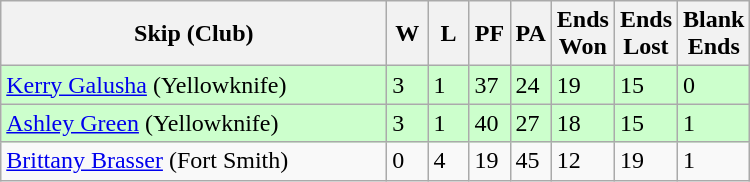<table class="wikitable">
<tr>
<th width=250>Skip (Club)</th>
<th width=20>W</th>
<th width=20>L</th>
<th width=20>PF</th>
<th width=20>PA</th>
<th width=20>Ends <br> Won</th>
<th width=20>Ends <br> Lost</th>
<th width=20>Blank <br> Ends</th>
</tr>
<tr style="background:#cfc;">
<td><a href='#'>Kerry Galusha</a> (Yellowknife)</td>
<td>3</td>
<td>1</td>
<td>37</td>
<td>24</td>
<td>19</td>
<td>15</td>
<td>0</td>
</tr>
<tr style="background:#cfc;">
<td><a href='#'>Ashley Green</a> (Yellowknife)</td>
<td>3</td>
<td>1</td>
<td>40</td>
<td>27</td>
<td>18</td>
<td>15</td>
<td>1</td>
</tr>
<tr>
<td><a href='#'>Brittany Brasser</a> (Fort Smith)</td>
<td>0</td>
<td>4</td>
<td>19</td>
<td>45</td>
<td>12</td>
<td>19</td>
<td>1</td>
</tr>
</table>
